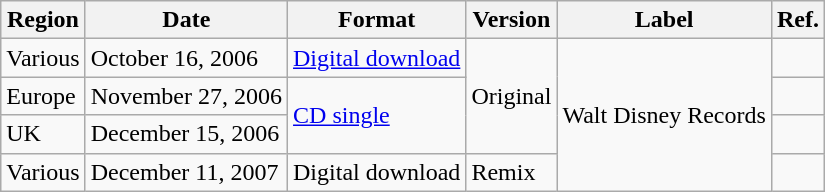<table class="wikitable">
<tr>
<th>Region</th>
<th>Date</th>
<th>Format</th>
<th>Version</th>
<th>Label</th>
<th>Ref.</th>
</tr>
<tr>
<td>Various</td>
<td>October 16, 2006</td>
<td><a href='#'>Digital download</a></td>
<td rowspan="3">Original</td>
<td rowspan="4">Walt Disney Records</td>
<td></td>
</tr>
<tr>
<td>Europe</td>
<td>November 27, 2006</td>
<td rowspan="2"><a href='#'>CD single</a></td>
<td></td>
</tr>
<tr>
<td>UK</td>
<td>December 15, 2006</td>
<td></td>
</tr>
<tr>
<td>Various</td>
<td>December 11, 2007</td>
<td>Digital download</td>
<td>Remix</td>
<td></td>
</tr>
</table>
